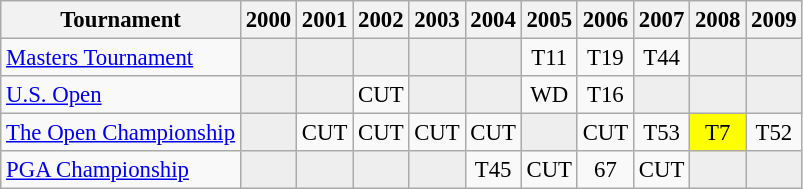<table class="wikitable" style="font-size:95%;text-align:center;">
<tr>
<th>Tournament</th>
<th>2000</th>
<th>2001</th>
<th>2002</th>
<th>2003</th>
<th>2004</th>
<th>2005</th>
<th>2006</th>
<th>2007</th>
<th>2008</th>
<th>2009</th>
</tr>
<tr>
<td align=left><a href='#'>Masters Tournament</a></td>
<td style="background:#eeeeee;"></td>
<td style="background:#eeeeee;"></td>
<td style="background:#eeeeee;"></td>
<td style="background:#eeeeee;"></td>
<td style="background:#eeeeee;"></td>
<td>T11</td>
<td>T19</td>
<td>T44</td>
<td style="background:#eeeeee;"></td>
<td style="background:#eeeeee;"></td>
</tr>
<tr>
<td align=left><a href='#'>U.S. Open</a></td>
<td style="background:#eeeeee;"></td>
<td style="background:#eeeeee;"></td>
<td>CUT</td>
<td style="background:#eeeeee;"></td>
<td style="background:#eeeeee;"></td>
<td>WD</td>
<td>T16</td>
<td style="background:#eeeeee;"></td>
<td style="background:#eeeeee;"></td>
<td style="background:#eeeeee;"></td>
</tr>
<tr>
<td align=left><a href='#'>The Open Championship</a></td>
<td style="background:#eeeeee;"></td>
<td>CUT</td>
<td>CUT</td>
<td>CUT</td>
<td>CUT</td>
<td style="background:#eeeeee;"></td>
<td>CUT</td>
<td>T53</td>
<td style="background:yellow;">T7</td>
<td>T52</td>
</tr>
<tr>
<td align=left><a href='#'>PGA Championship</a></td>
<td style="background:#eeeeee;"></td>
<td style="background:#eeeeee;"></td>
<td style="background:#eeeeee;"></td>
<td style="background:#eeeeee;"></td>
<td>T45</td>
<td>CUT</td>
<td>67</td>
<td>CUT</td>
<td style="background:#eeeeee;"></td>
<td style="background:#eeeeee;"></td>
</tr>
</table>
